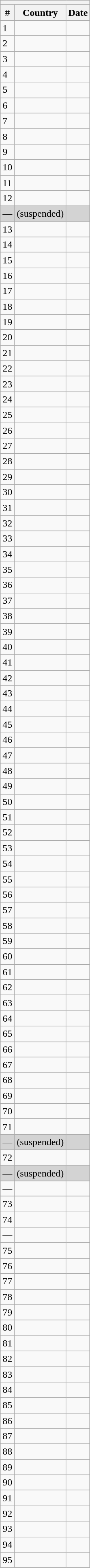<table class="wikitable sortable">
<tr>
<th colspan="3"></th>
</tr>
<tr>
<th>#</th>
<th>Country</th>
<th>Date</th>
</tr>
<tr>
<td>1</td>
<td></td>
<td></td>
</tr>
<tr>
<td>2</td>
<td></td>
<td></td>
</tr>
<tr>
<td>3</td>
<td></td>
<td></td>
</tr>
<tr>
<td>4</td>
<td></td>
<td></td>
</tr>
<tr>
<td>5</td>
<td></td>
<td></td>
</tr>
<tr>
<td>6</td>
<td></td>
<td></td>
</tr>
<tr>
<td>7</td>
<td></td>
<td></td>
</tr>
<tr>
<td>8</td>
<td></td>
<td></td>
</tr>
<tr>
<td>9</td>
<td></td>
<td></td>
</tr>
<tr>
<td>10</td>
<td></td>
<td></td>
</tr>
<tr>
<td>11</td>
<td></td>
<td></td>
</tr>
<tr>
<td>12</td>
<td></td>
<td></td>
</tr>
<tr style="background:#D3D3D3">
<td>—</td>
<td> (suspended)</td>
<td></td>
</tr>
<tr>
<td>13</td>
<td></td>
<td></td>
</tr>
<tr>
<td>14</td>
<td></td>
<td></td>
</tr>
<tr>
<td>15</td>
<td></td>
<td></td>
</tr>
<tr>
<td>16</td>
<td></td>
<td></td>
</tr>
<tr>
<td>17</td>
<td></td>
<td></td>
</tr>
<tr>
<td>18</td>
<td></td>
<td></td>
</tr>
<tr>
<td>19</td>
<td></td>
<td></td>
</tr>
<tr>
<td>20</td>
<td></td>
<td></td>
</tr>
<tr>
<td>21</td>
<td></td>
<td></td>
</tr>
<tr>
<td>22</td>
<td></td>
<td></td>
</tr>
<tr>
<td>23</td>
<td></td>
<td></td>
</tr>
<tr>
<td>24</td>
<td></td>
<td></td>
</tr>
<tr>
<td>25</td>
<td></td>
<td></td>
</tr>
<tr>
<td>26</td>
<td></td>
<td></td>
</tr>
<tr>
<td>27</td>
<td></td>
<td></td>
</tr>
<tr>
<td>28</td>
<td></td>
<td></td>
</tr>
<tr>
<td>29</td>
<td></td>
<td></td>
</tr>
<tr>
<td>30</td>
<td></td>
<td></td>
</tr>
<tr>
<td>31</td>
<td></td>
<td></td>
</tr>
<tr>
<td>32</td>
<td></td>
<td></td>
</tr>
<tr>
<td>33</td>
<td></td>
<td></td>
</tr>
<tr>
<td>34</td>
<td></td>
<td></td>
</tr>
<tr>
<td>35</td>
<td></td>
<td></td>
</tr>
<tr>
<td>36</td>
<td></td>
<td></td>
</tr>
<tr>
<td>37</td>
<td></td>
<td></td>
</tr>
<tr>
<td>38</td>
<td></td>
<td></td>
</tr>
<tr>
<td>39</td>
<td></td>
<td></td>
</tr>
<tr>
<td>40</td>
<td></td>
<td></td>
</tr>
<tr>
<td>41</td>
<td></td>
<td></td>
</tr>
<tr>
<td>42</td>
<td></td>
<td></td>
</tr>
<tr>
<td>43</td>
<td></td>
<td></td>
</tr>
<tr>
<td>44</td>
<td></td>
<td></td>
</tr>
<tr>
<td>45</td>
<td></td>
<td></td>
</tr>
<tr>
<td>46</td>
<td></td>
<td></td>
</tr>
<tr>
<td>47</td>
<td></td>
<td></td>
</tr>
<tr>
<td>48</td>
<td></td>
<td></td>
</tr>
<tr>
<td>49</td>
<td></td>
<td></td>
</tr>
<tr>
<td>50</td>
<td></td>
<td></td>
</tr>
<tr>
<td>51</td>
<td></td>
<td></td>
</tr>
<tr>
<td>52</td>
<td></td>
<td></td>
</tr>
<tr>
<td>53</td>
<td></td>
<td></td>
</tr>
<tr>
<td>54</td>
<td></td>
<td></td>
</tr>
<tr>
<td>55</td>
<td></td>
<td></td>
</tr>
<tr>
<td>56</td>
<td></td>
<td></td>
</tr>
<tr>
<td>57</td>
<td></td>
<td></td>
</tr>
<tr>
<td>58</td>
<td></td>
<td></td>
</tr>
<tr>
<td>59</td>
<td></td>
<td></td>
</tr>
<tr>
<td>60</td>
<td></td>
<td></td>
</tr>
<tr>
<td>61</td>
<td></td>
<td></td>
</tr>
<tr>
<td>62</td>
<td></td>
<td></td>
</tr>
<tr>
<td>63</td>
<td></td>
<td></td>
</tr>
<tr>
<td>64</td>
<td></td>
<td></td>
</tr>
<tr>
<td>65</td>
<td></td>
<td></td>
</tr>
<tr>
<td>66</td>
<td></td>
<td></td>
</tr>
<tr>
<td>67</td>
<td></td>
<td></td>
</tr>
<tr>
<td>68</td>
<td></td>
<td></td>
</tr>
<tr>
<td>69</td>
<td></td>
<td></td>
</tr>
<tr>
<td>70</td>
<td></td>
<td></td>
</tr>
<tr>
<td>71</td>
<td></td>
<td></td>
</tr>
<tr style="background:#D3D3D3">
<td>—</td>
<td> (suspended)</td>
<td></td>
</tr>
<tr>
<td>72</td>
<td></td>
<td></td>
</tr>
<tr style="background:#D3D3D3">
<td>—</td>
<td> (suspended)</td>
<td></td>
</tr>
<tr>
<td>—</td>
<td></td>
<td></td>
</tr>
<tr style="background:#D3D3D3">
</tr>
<tr>
<td>73</td>
<td></td>
<td></td>
</tr>
<tr>
<td>74</td>
<td></td>
<td></td>
</tr>
<tr>
<td>—</td>
<td></td>
<td></td>
</tr>
<tr>
<td>75</td>
<td></td>
<td></td>
</tr>
<tr>
<td>76</td>
<td></td>
<td></td>
</tr>
<tr>
<td>77</td>
<td></td>
<td></td>
</tr>
<tr>
<td>78</td>
<td></td>
<td></td>
</tr>
<tr>
<td>79</td>
<td></td>
<td></td>
</tr>
<tr>
<td>80</td>
<td></td>
<td></td>
</tr>
<tr>
<td>81</td>
<td></td>
<td></td>
</tr>
<tr>
<td>82</td>
<td></td>
<td></td>
</tr>
<tr>
<td>83</td>
<td></td>
<td></td>
</tr>
<tr>
<td>84</td>
<td></td>
<td></td>
</tr>
<tr>
<td>85</td>
<td></td>
<td></td>
</tr>
<tr>
<td>86</td>
<td></td>
<td></td>
</tr>
<tr>
<td>87</td>
<td></td>
<td></td>
</tr>
<tr>
<td>88</td>
<td></td>
<td></td>
</tr>
<tr>
<td>89</td>
<td></td>
<td></td>
</tr>
<tr>
<td>90</td>
<td></td>
<td></td>
</tr>
<tr>
<td>91</td>
<td></td>
<td></td>
</tr>
<tr>
<td>92</td>
<td></td>
<td></td>
</tr>
<tr>
<td>93</td>
<td></td>
<td></td>
</tr>
<tr>
<td>94</td>
<td></td>
<td></td>
</tr>
<tr>
<td>95</td>
<td></td>
<td></td>
</tr>
</table>
